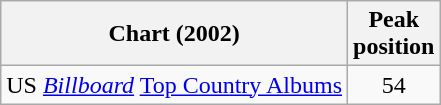<table class="wikitable sortable">
<tr>
<th>Chart (2002)</th>
<th>Peak<br>position</th>
</tr>
<tr>
<td>US <em><a href='#'>Billboard</a></em> <a href='#'>Top Country Albums</a></td>
<td align="center">54</td>
</tr>
</table>
